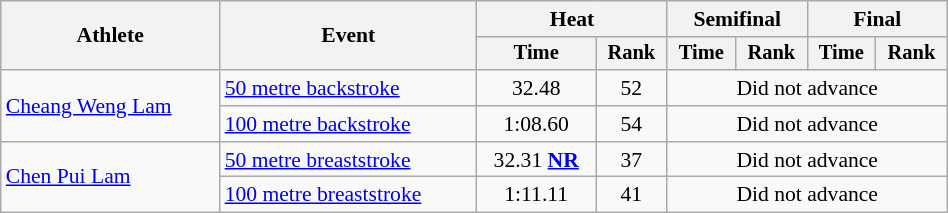<table class="wikitable" style="text-align:center; font-size:90%; width:50%;">
<tr>
<th rowspan="2">Athlete</th>
<th rowspan="2">Event</th>
<th colspan="2">Heat</th>
<th colspan="2">Semifinal</th>
<th colspan="2">Final</th>
</tr>
<tr style="font-size:95%">
<th>Time</th>
<th>Rank</th>
<th>Time</th>
<th>Rank</th>
<th>Time</th>
<th>Rank</th>
</tr>
<tr>
<td align=left rowspan=2><a href='#'>Cheang Weng Lam</a></td>
<td align=left><a href='#'>50 metre backstroke</a></td>
<td>32.48</td>
<td>52</td>
<td colspan=4>Did not advance</td>
</tr>
<tr>
<td align=left><a href='#'>100 metre backstroke</a></td>
<td>1:08.60</td>
<td>54</td>
<td colspan=4>Did not advance</td>
</tr>
<tr>
<td align=left rowspan=2><a href='#'>Chen Pui Lam</a></td>
<td align=left><a href='#'>50 metre breaststroke</a></td>
<td>32.31 <strong><a href='#'>NR</a></strong></td>
<td>37</td>
<td colspan=4>Did not advance</td>
</tr>
<tr>
<td align=left><a href='#'>100 metre breaststroke</a></td>
<td>1:11.11</td>
<td>41</td>
<td colspan=4>Did not advance</td>
</tr>
</table>
